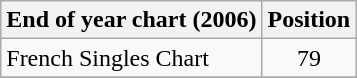<table class="wikitable sortable">
<tr>
<th>End of year chart (2006)</th>
<th>Position</th>
</tr>
<tr>
<td>French Singles Chart</td>
<td align="center">79</td>
</tr>
<tr>
</tr>
</table>
